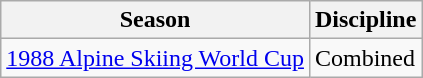<table class="wikitable">
<tr>
<th>Season</th>
<th>Discipline</th>
</tr>
<tr>
<td><a href='#'>1988 Alpine Skiing World Cup</a></td>
<td>Combined</td>
</tr>
</table>
